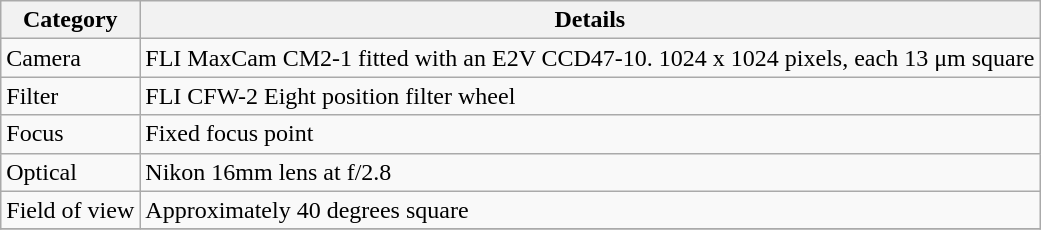<table class="wikitable">
<tr>
<th>Category</th>
<th>Details</th>
</tr>
<tr>
<td>Camera</td>
<td>FLI MaxCam CM2-1 fitted with an E2V CCD47-10. 1024 x 1024 pixels, each 13 μm square</td>
</tr>
<tr>
<td>Filter</td>
<td>FLI CFW-2 Eight position filter wheel</td>
</tr>
<tr>
<td>Focus</td>
<td>Fixed focus point</td>
</tr>
<tr>
<td>Optical</td>
<td>Nikon 16mm lens at f/2.8</td>
</tr>
<tr>
<td>Field of view</td>
<td>Approximately 40 degrees square</td>
</tr>
<tr>
</tr>
</table>
